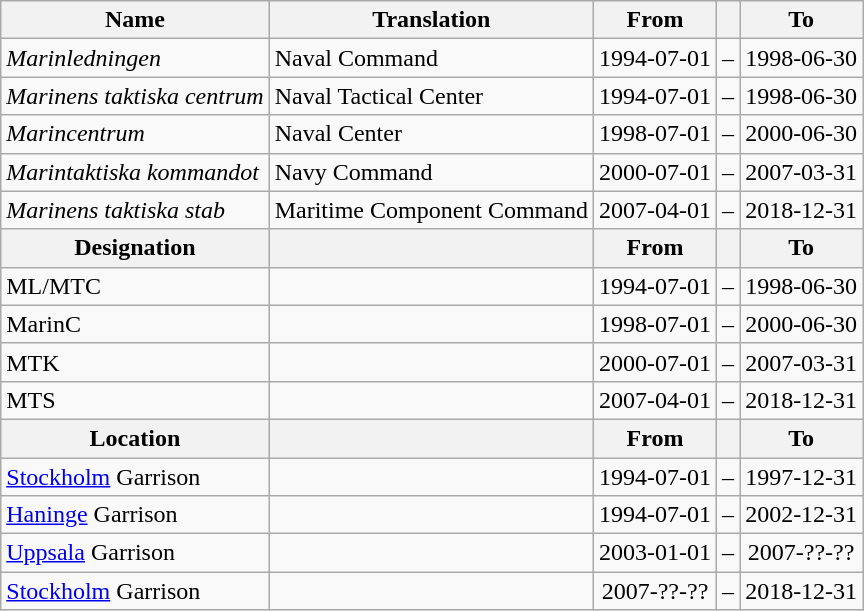<table class="wikitable">
<tr>
<th style="font-weight:bold;">Name</th>
<th style="font-weight:bold;">Translation</th>
<th style="text-align: center; font-weight:bold;">From</th>
<th></th>
<th style="text-align: center; font-weight:bold;">To</th>
</tr>
<tr>
<td style="font-style:italic;">Marinledningen</td>
<td>Naval Command</td>
<td>1994-07-01</td>
<td>–</td>
<td>1998-06-30</td>
</tr>
<tr>
<td style="font-style:italic;">Marinens taktiska centrum</td>
<td>Naval Tactical Center</td>
<td>1994-07-01</td>
<td>–</td>
<td>1998-06-30</td>
</tr>
<tr>
<td style="font-style:italic;">Marincentrum</td>
<td>Naval Center</td>
<td>1998-07-01</td>
<td>–</td>
<td>2000-06-30</td>
</tr>
<tr>
<td style="font-style:italic;">Marintaktiska kommandot</td>
<td>Navy Command</td>
<td>2000-07-01</td>
<td>–</td>
<td>2007-03-31</td>
</tr>
<tr>
<td style="font-style:italic;">Marinens taktiska stab</td>
<td>Maritime Component Command</td>
<td>2007-04-01</td>
<td>–</td>
<td>2018-12-31</td>
</tr>
<tr>
<th style="font-weight:bold;">Designation</th>
<th style="font-weight:bold;"></th>
<th style="text-align: center; font-weight:bold;">From</th>
<th></th>
<th style="text-align: center; font-weight:bold;">To</th>
</tr>
<tr>
<td>ML/MTC</td>
<td></td>
<td style="text-align: center;">1994-07-01</td>
<td style="text-align: center;">–</td>
<td style="text-align: center;">1998-06-30</td>
</tr>
<tr>
<td>MarinC</td>
<td></td>
<td style="text-align: center;">1998-07-01</td>
<td style="text-align: center;">–</td>
<td style="text-align: center;">2000-06-30</td>
</tr>
<tr>
<td>MTK</td>
<td></td>
<td style="text-align: center;">2000-07-01</td>
<td style="text-align: center;">–</td>
<td style="text-align: center;">2007-03-31</td>
</tr>
<tr>
<td>MTS</td>
<td></td>
<td style="text-align: center;">2007-04-01</td>
<td style="text-align: center;">–</td>
<td style="text-align: center;">2018-12-31</td>
</tr>
<tr>
<th style="font-weight:bold;">Location</th>
<th style="font-weight:bold;"></th>
<th style="text-align: center; font-weight:bold;">From</th>
<th></th>
<th style="text-align: center; font-weight:bold;">To</th>
</tr>
<tr>
<td><a href='#'>Stockholm</a> Garrison</td>
<td></td>
<td style="text-align: center;">1994-07-01</td>
<td style="text-align: center;">–</td>
<td style="text-align: center;">1997-12-31</td>
</tr>
<tr>
<td><a href='#'>Haninge</a> Garrison</td>
<td></td>
<td style="text-align: center;">1994-07-01</td>
<td style="text-align: center;">–</td>
<td style="text-align: center;">2002-12-31</td>
</tr>
<tr>
<td><a href='#'>Uppsala</a> Garrison</td>
<td></td>
<td style="text-align: center;">2003-01-01</td>
<td style="text-align: center;">–</td>
<td style="text-align: center;">2007-??-??</td>
</tr>
<tr>
<td><a href='#'>Stockholm</a> Garrison</td>
<td></td>
<td style="text-align: center;">2007-??-??</td>
<td style="text-align: center;">–</td>
<td style="text-align: center;">2018-12-31</td>
</tr>
</table>
